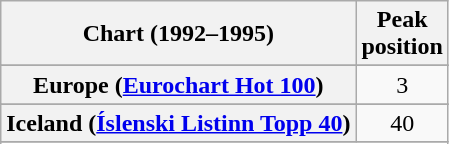<table class="wikitable sortable plainrowheaders" style="text-align:center">
<tr>
<th>Chart (1992–1995)</th>
<th>Peak<br>position</th>
</tr>
<tr>
</tr>
<tr>
</tr>
<tr>
</tr>
<tr>
<th scope="row">Europe (<a href='#'>Eurochart Hot 100</a>)</th>
<td>3</td>
</tr>
<tr>
</tr>
<tr>
</tr>
<tr>
<th scope="row">Iceland (<a href='#'>Íslenski Listinn Topp 40</a>)</th>
<td>40</td>
</tr>
<tr>
</tr>
<tr>
</tr>
<tr>
</tr>
<tr>
</tr>
</table>
